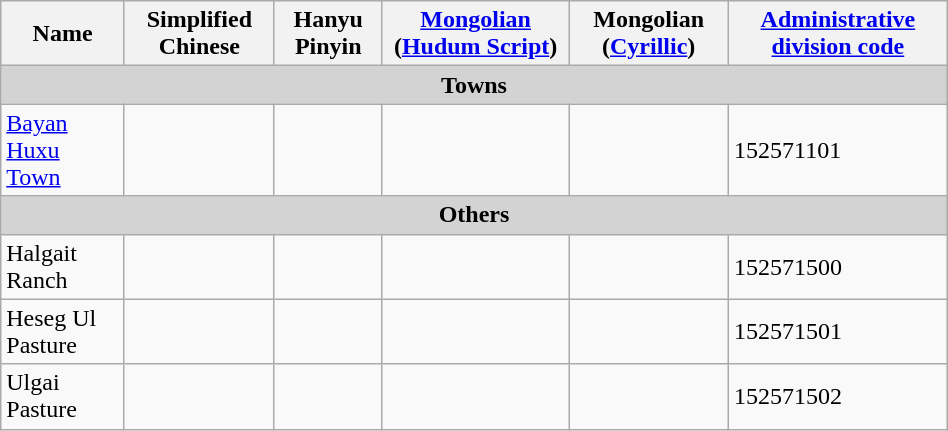<table class="wikitable" align="center" style="width:50%; border="1">
<tr>
<th>Name</th>
<th>Simplified Chinese</th>
<th>Hanyu Pinyin</th>
<th><a href='#'>Mongolian</a> (<a href='#'>Hudum Script</a>)</th>
<th>Mongolian (<a href='#'>Cyrillic</a>)</th>
<th><a href='#'>Administrative division code</a></th>
</tr>
<tr>
<td colspan="6"  style="text-align:center; background:#d3d3d3;"><strong>Towns</strong></td>
</tr>
<tr --------->
<td><a href='#'>Bayan Huxu Town</a></td>
<td></td>
<td></td>
<td></td>
<td></td>
<td>152571101</td>
</tr>
<tr>
<td colspan="6"  style="text-align:center; background:#d3d3d3;"><strong>Others</strong></td>
</tr>
<tr --------->
<td>Halgait Ranch</td>
<td></td>
<td></td>
<td></td>
<td></td>
<td>152571500</td>
</tr>
<tr>
<td>Heseg Ul Pasture</td>
<td></td>
<td></td>
<td></td>
<td></td>
<td>152571501</td>
</tr>
<tr>
<td>Ulgai Pasture</td>
<td></td>
<td></td>
<td></td>
<td></td>
<td>152571502</td>
</tr>
</table>
